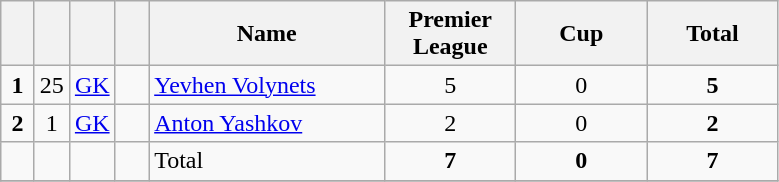<table class="wikitable" style="text-align:center">
<tr>
<th width=15></th>
<th width=15></th>
<th width=15></th>
<th width=15></th>
<th width=150>Name</th>
<th width=80><strong>Premier League</strong></th>
<th width=80><strong>Cup</strong></th>
<th width=80>Total</th>
</tr>
<tr>
<td><strong>1</strong></td>
<td>25</td>
<td><a href='#'>GK</a></td>
<td></td>
<td align=left><a href='#'>Yevhen Volynets</a></td>
<td>5</td>
<td>0</td>
<td><strong>5</strong></td>
</tr>
<tr>
<td><strong>2</strong></td>
<td>1</td>
<td><a href='#'>GK</a></td>
<td></td>
<td align=left><a href='#'>Anton Yashkov</a></td>
<td>2</td>
<td>0</td>
<td><strong>2</strong></td>
</tr>
<tr>
<td></td>
<td></td>
<td></td>
<td></td>
<td align=left>Total</td>
<td><strong>7</strong></td>
<td><strong>0</strong></td>
<td><strong>7</strong></td>
</tr>
<tr>
</tr>
</table>
